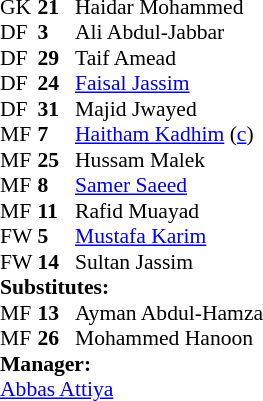<table style="font-size: 90%" cellspacing="0" cellpadding="0">
<tr>
<td colspan="4"></td>
</tr>
<tr>
<th width="25"></th>
<th width="25"></th>
</tr>
<tr>
<td>GK</td>
<td><strong>21</strong></td>
<td> Haidar Mohammed</td>
</tr>
<tr>
<td>DF</td>
<td><strong>3</strong></td>
<td> Ali Abdul-Jabbar</td>
</tr>
<tr>
<td>DF</td>
<td><strong>29</strong></td>
<td> Taif Amead</td>
</tr>
<tr>
<td>DF</td>
<td><strong>24</strong></td>
<td> <a href='#'>Faisal Jassim</a></td>
</tr>
<tr>
<td>DF</td>
<td><strong>31</strong></td>
<td> Majid Jwayed</td>
</tr>
<tr>
<td>MF</td>
<td><strong>7</strong></td>
<td> <a href='#'>Haitham Kadhim</a> (<a href='#'>c</a>)</td>
</tr>
<tr>
<td>MF</td>
<td><strong>25</strong></td>
<td> Hussam Malek</td>
<td></td>
<td></td>
</tr>
<tr>
<td>MF</td>
<td><strong>8</strong></td>
<td> <a href='#'>Samer Saeed</a></td>
</tr>
<tr>
<td>MF</td>
<td><strong>11</strong></td>
<td> Rafid Muayad</td>
<td></td>
<td></td>
</tr>
<tr>
<td>FW</td>
<td><strong>5</strong></td>
<td> <a href='#'>Mustafa Karim</a></td>
</tr>
<tr>
<td>FW</td>
<td><strong>14</strong></td>
<td> Sultan Jassim</td>
</tr>
<tr>
<td colspan=4><strong>Substitutes:</strong></td>
</tr>
<tr>
<td>MF</td>
<td><strong>13</strong></td>
<td> Ayman Abdul-Hamza</td>
<td></td>
<td></td>
</tr>
<tr>
<td>MF</td>
<td><strong>26</strong></td>
<td> Mohammed Hanoon</td>
<td></td>
<td></td>
</tr>
<tr>
<td colspan=4><strong>Manager:</strong></td>
</tr>
<tr>
<td colspan="4"> <a href='#'>Abbas Attiya</a></td>
</tr>
</table>
